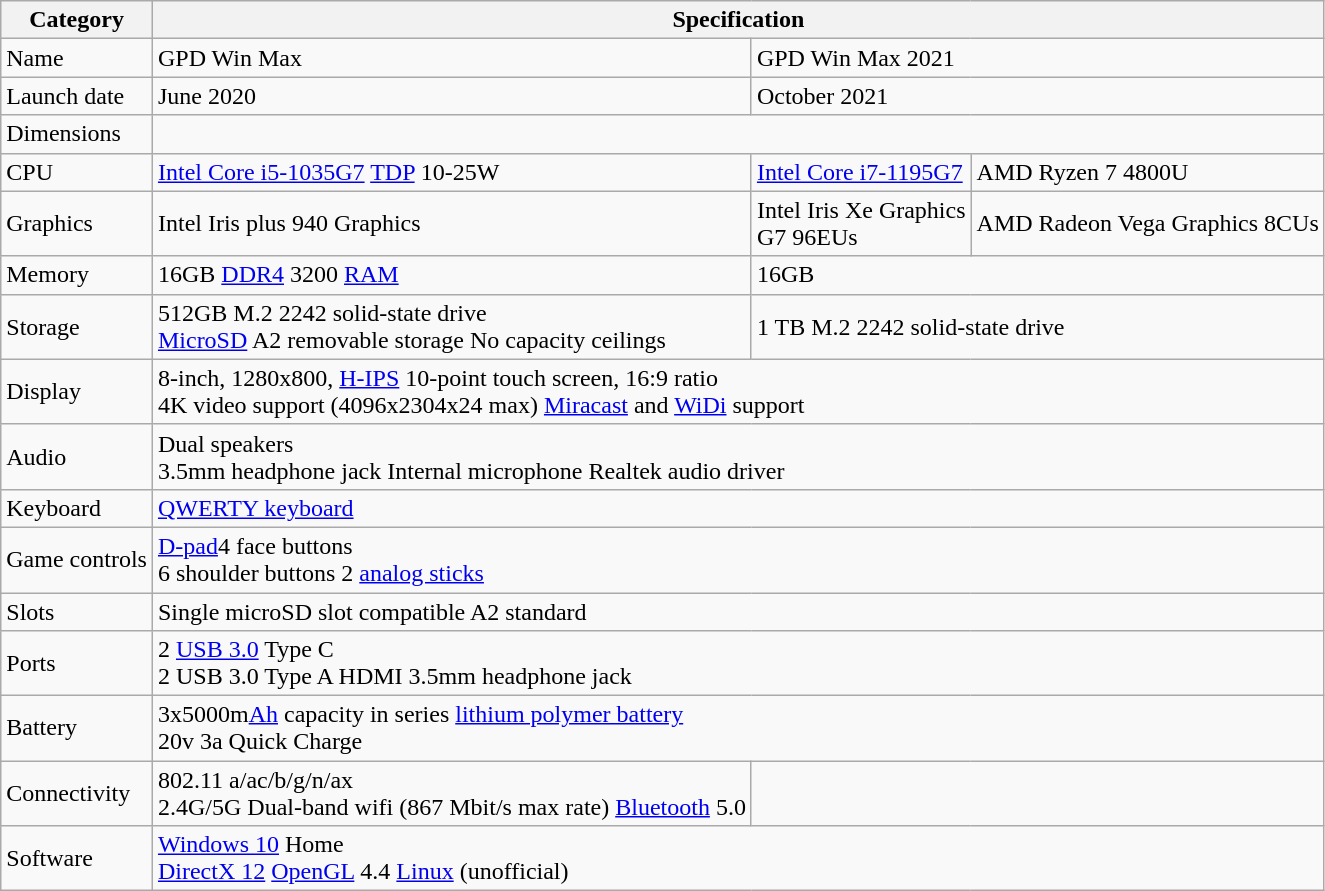<table class="wikitable">
<tr>
<th>Category</th>
<th colspan="3">Specification</th>
</tr>
<tr>
<td>Name</td>
<td>GPD Win Max</td>
<td colspan="2">GPD Win Max 2021</td>
</tr>
<tr>
<td>Launch date</td>
<td>June 2020</td>
<td colspan="2">October 2021</td>
</tr>
<tr>
<td>Dimensions</td>
<td colspan="3"></td>
</tr>
<tr>
<td>CPU</td>
<td><a href='#'>Intel Core i5-1035G7</a> <a href='#'>TDP</a> 10-25W</td>
<td><a href='#'>Intel Core i7-1195G7</a></td>
<td>AMD Ryzen 7 4800U</td>
</tr>
<tr>
<td>Graphics</td>
<td>Intel Iris plus 940 Graphics</td>
<td>Intel Iris Xe Graphics<br>G7 96EUs</td>
<td>AMD Radeon Vega Graphics 8CUs</td>
</tr>
<tr>
<td>Memory</td>
<td>16GB <a href='#'>DDR4</a> 3200 <a href='#'>RAM</a></td>
<td colspan="2">16GB</td>
</tr>
<tr>
<td>Storage</td>
<td>512GB M.2 2242 solid-state drive<br><a href='#'>MicroSD</a> A2 removable storage
No capacity ceilings</td>
<td colspan="2">1 TB M.2 2242 solid-state drive</td>
</tr>
<tr>
<td>Display</td>
<td colspan="3">8-inch, 1280x800, <a href='#'>H-IPS</a> 10-point touch screen, 16:9 ratio<br>4K video support (4096x2304x24 max)
<a href='#'>Miracast</a> and <a href='#'>WiDi</a> support</td>
</tr>
<tr>
<td>Audio</td>
<td colspan="3">Dual speakers<br>3.5mm headphone jack
Internal microphone
Realtek audio driver</td>
</tr>
<tr>
<td>Keyboard</td>
<td colspan="3"><a href='#'>QWERTY keyboard</a></td>
</tr>
<tr>
<td>Game controls</td>
<td colspan="3"><a href='#'>D-pad</a>4 face buttons<br>6 shoulder buttons
2 <a href='#'>analog sticks</a></td>
</tr>
<tr>
<td>Slots</td>
<td colspan="3">Single microSD slot compatible A2 standard</td>
</tr>
<tr>
<td>Ports</td>
<td colspan="3">2 <a href='#'>USB 3.0</a> Type C<br>2 USB 3.0 Type A
HDMI
3.5mm headphone jack</td>
</tr>
<tr>
<td>Battery</td>
<td colspan="3">3x5000m<a href='#'>Ah</a> capacity in series <a href='#'>lithium polymer battery</a><br>20v 3a Quick Charge</td>
</tr>
<tr>
<td>Connectivity</td>
<td>802.11 a/ac/b/g/n/ax<br>2.4G/5G Dual-band wifi (867 Mbit/s max rate)
<a href='#'>Bluetooth</a> 5.0</td>
<td colspan="2"></td>
</tr>
<tr>
<td>Software</td>
<td colspan="3"><a href='#'>Windows 10</a> Home<br><a href='#'>DirectX 12</a>
<a href='#'>OpenGL</a> 4.4
<a href='#'>Linux</a> (unofficial)</td>
</tr>
</table>
